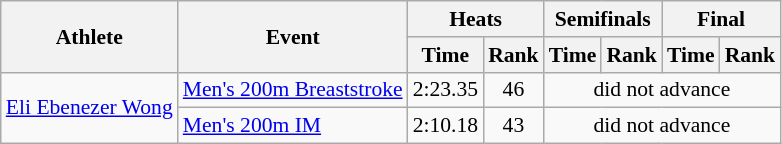<table class=wikitable style="font-size:90%">
<tr>
<th rowspan="2">Athlete</th>
<th rowspan="2">Event</th>
<th colspan="2">Heats</th>
<th colspan="2">Semifinals</th>
<th colspan="2">Final</th>
</tr>
<tr>
<th>Time</th>
<th>Rank</th>
<th>Time</th>
<th>Rank</th>
<th>Time</th>
<th>Rank</th>
</tr>
<tr>
<td rowspan="2"><a href='#'>Eli Ebenezer Wong</a></td>
<td><a href='#'>Men's 200m Breaststroke</a></td>
<td align=center>2:23.35</td>
<td align=center>46</td>
<td align=center colspan=4>did not advance</td>
</tr>
<tr>
<td><a href='#'>Men's 200m IM</a></td>
<td align=center>2:10.18</td>
<td align=center>43</td>
<td align=center colspan=4>did not advance</td>
</tr>
</table>
